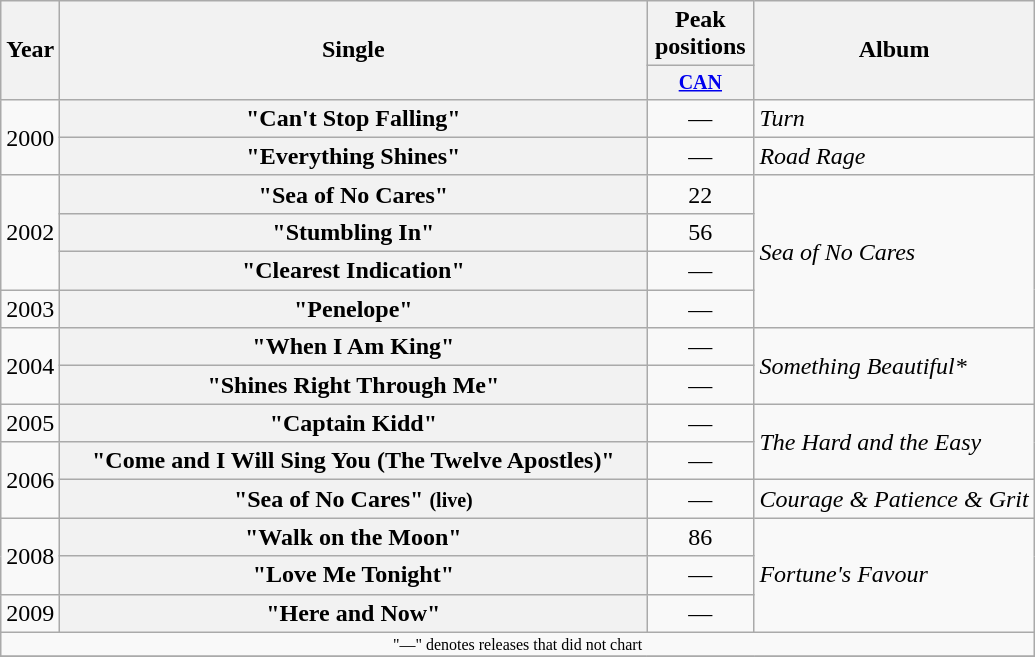<table class="wikitable plainrowheaders" style="text-align:center;">
<tr>
<th rowspan="2">Year</th>
<th rowspan="2" style="width:24em;">Single</th>
<th colspan="1">Peak positions</th>
<th rowspan="2">Album</th>
</tr>
<tr style="font-size:smaller;">
<th width="65"><a href='#'>CAN</a></th>
</tr>
<tr>
<td rowspan="2">2000</td>
<th scope="row">"Can't Stop Falling"</th>
<td>—</td>
<td align="left"><em>Turn</em></td>
</tr>
<tr>
<th scope="row">"Everything Shines"</th>
<td>—</td>
<td align="left"><em>Road Rage</em></td>
</tr>
<tr>
<td rowspan="3">2002</td>
<th scope="row">"Sea of No Cares"</th>
<td>22</td>
<td align="left" rowspan="4"><em>Sea of No Cares</em></td>
</tr>
<tr>
<th scope="row">"Stumbling In"</th>
<td>56</td>
</tr>
<tr>
<th scope="row">"Clearest Indication"</th>
<td>—</td>
</tr>
<tr>
<td>2003</td>
<th scope="row">"Penelope"</th>
<td>—</td>
</tr>
<tr>
<td rowspan="2">2004</td>
<th scope="row">"When I Am King"</th>
<td>—</td>
<td align="left" rowspan="2"><em>Something Beautiful*</em></td>
</tr>
<tr>
<th scope="row">"Shines Right Through Me"</th>
<td>—</td>
</tr>
<tr>
<td>2005</td>
<th scope="row">"Captain Kidd"</th>
<td>—</td>
<td align="left" rowspan="2"><em>The Hard and the Easy</em></td>
</tr>
<tr>
<td rowspan="2">2006</td>
<th scope="row">"Come and I Will Sing You (The Twelve Apostles)"</th>
<td>—</td>
</tr>
<tr>
<th scope="row">"Sea of No Cares" <small>(live)</small></th>
<td>—</td>
<td align="left"><em>Courage & Patience & Grit</em></td>
</tr>
<tr>
<td rowspan="2">2008</td>
<th scope="row">"Walk on the Moon"</th>
<td>86</td>
<td align="left" rowspan="3"><em>Fortune's Favour</em></td>
</tr>
<tr>
<th scope="row">"Love Me Tonight"</th>
<td>—</td>
</tr>
<tr>
<td>2009</td>
<th scope="row">"Here and Now"</th>
<td>—</td>
</tr>
<tr>
<td colspan="4" style="font-size:8pt">"—" denotes releases that did not chart</td>
</tr>
<tr>
</tr>
</table>
